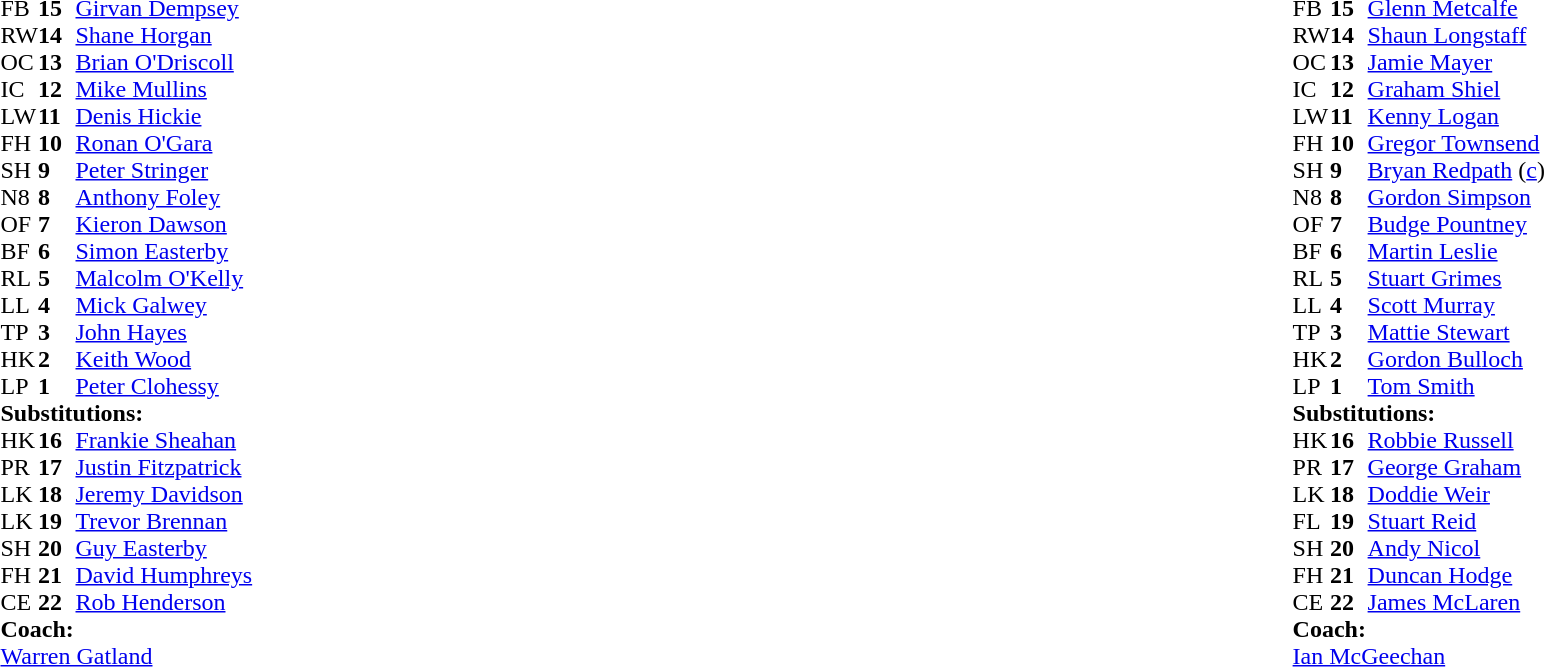<table width="100%">
<tr>
<td style="vertical-align:top" width="50%"><br><table cellspacing="0" cellpadding="0">
<tr>
<th width="25"></th>
<th width="25"></th>
</tr>
<tr>
<td>FB</td>
<td><strong>15</strong></td>
<td><a href='#'>Girvan Dempsey</a></td>
<td></td>
<td></td>
</tr>
<tr>
<td>RW</td>
<td><strong>14</strong></td>
<td><a href='#'>Shane Horgan</a></td>
</tr>
<tr>
<td>OC</td>
<td><strong>13</strong></td>
<td><a href='#'>Brian O'Driscoll</a></td>
</tr>
<tr>
<td>IC</td>
<td><strong>12</strong></td>
<td><a href='#'>Mike Mullins</a></td>
</tr>
<tr>
<td>LW</td>
<td><strong>11</strong></td>
<td><a href='#'>Denis Hickie</a></td>
</tr>
<tr>
<td>FH</td>
<td><strong>10</strong></td>
<td><a href='#'>Ronan O'Gara</a></td>
<td></td>
<td></td>
</tr>
<tr>
<td>SH</td>
<td><strong>9</strong></td>
<td><a href='#'>Peter Stringer</a></td>
</tr>
<tr>
<td>N8</td>
<td><strong>8</strong></td>
<td><a href='#'>Anthony Foley</a></td>
</tr>
<tr>
<td>OF</td>
<td><strong>7</strong></td>
<td><a href='#'>Kieron Dawson</a></td>
</tr>
<tr>
<td>BF</td>
<td><strong>6</strong></td>
<td><a href='#'>Simon Easterby</a></td>
</tr>
<tr>
<td>RL</td>
<td><strong>5</strong></td>
<td><a href='#'>Malcolm O'Kelly</a></td>
</tr>
<tr>
<td>LL</td>
<td><strong>4</strong></td>
<td><a href='#'>Mick Galwey</a></td>
<td></td>
<td></td>
</tr>
<tr>
<td>TP</td>
<td><strong>3</strong></td>
<td><a href='#'>John Hayes</a></td>
<td></td>
<td></td>
</tr>
<tr>
<td>HK</td>
<td><strong>2</strong></td>
<td><a href='#'>Keith Wood</a></td>
</tr>
<tr>
<td>LP</td>
<td><strong>1</strong></td>
<td><a href='#'>Peter Clohessy</a></td>
</tr>
<tr>
<td colspan="3"><strong>Substitutions:</strong></td>
</tr>
<tr>
<td>HK</td>
<td><strong>16</strong></td>
<td><a href='#'>Frankie Sheahan</a></td>
</tr>
<tr>
<td>PR</td>
<td><strong>17</strong></td>
<td><a href='#'>Justin Fitzpatrick</a></td>
<td></td>
<td></td>
</tr>
<tr>
<td>LK</td>
<td><strong>18</strong></td>
<td><a href='#'>Jeremy Davidson</a></td>
<td></td>
<td></td>
</tr>
<tr>
<td>LK</td>
<td><strong>19</strong></td>
<td><a href='#'>Trevor Brennan</a></td>
</tr>
<tr>
<td>SH</td>
<td><strong>20</strong></td>
<td><a href='#'>Guy Easterby</a></td>
</tr>
<tr>
<td>FH</td>
<td><strong>21</strong></td>
<td><a href='#'>David Humphreys</a></td>
<td></td>
<td></td>
</tr>
<tr>
<td>CE</td>
<td><strong>22</strong></td>
<td><a href='#'>Rob Henderson</a></td>
<td></td>
<td></td>
</tr>
<tr>
<td colspan="3"><strong>Coach:</strong></td>
</tr>
<tr>
<td colspan="3"><a href='#'>Warren Gatland</a></td>
</tr>
</table>
</td>
<td style="vertical-align:top"></td>
<td style="vertical-align:top" width="50%"><br><table cellspacing="0" cellpadding="0" align="center">
<tr>
<th width="25"></th>
<th width="25"></th>
</tr>
<tr>
<td>FB</td>
<td><strong>15</strong></td>
<td><a href='#'>Glenn Metcalfe</a></td>
</tr>
<tr>
<td>RW</td>
<td><strong>14</strong></td>
<td><a href='#'>Shaun Longstaff</a></td>
</tr>
<tr>
<td>OC</td>
<td><strong>13</strong></td>
<td><a href='#'>Jamie Mayer</a></td>
</tr>
<tr>
<td>IC</td>
<td><strong>12</strong></td>
<td><a href='#'>Graham Shiel</a></td>
</tr>
<tr>
<td>LW</td>
<td><strong>11</strong></td>
<td><a href='#'>Kenny Logan</a></td>
<td></td>
</tr>
<tr>
<td>FH</td>
<td><strong>10</strong></td>
<td><a href='#'>Gregor Townsend</a></td>
</tr>
<tr>
<td>SH</td>
<td><strong>9</strong></td>
<td><a href='#'>Bryan Redpath</a> (<a href='#'>c</a>)</td>
<td></td>
<td></td>
</tr>
<tr>
<td>N8</td>
<td><strong>8</strong></td>
<td><a href='#'>Gordon Simpson</a></td>
</tr>
<tr>
<td>OF</td>
<td><strong>7</strong></td>
<td><a href='#'>Budge Pountney</a></td>
</tr>
<tr>
<td>BF</td>
<td><strong>6</strong></td>
<td><a href='#'>Martin Leslie</a></td>
</tr>
<tr>
<td>RL</td>
<td><strong>5</strong></td>
<td><a href='#'>Stuart Grimes</a></td>
</tr>
<tr>
<td>LL</td>
<td><strong>4</strong></td>
<td><a href='#'>Scott Murray</a></td>
<td></td>
<td></td>
</tr>
<tr>
<td>TP</td>
<td><strong>3</strong></td>
<td><a href='#'>Mattie Stewart</a></td>
<td></td>
<td></td>
</tr>
<tr>
<td>HK</td>
<td><strong>2</strong></td>
<td><a href='#'>Gordon Bulloch</a></td>
<td></td>
<td></td>
</tr>
<tr>
<td>LP</td>
<td><strong>1</strong></td>
<td><a href='#'>Tom Smith</a></td>
</tr>
<tr>
<td colspan="3"><strong>Substitutions:</strong></td>
</tr>
<tr>
<td>HK</td>
<td><strong>16</strong></td>
<td><a href='#'>Robbie Russell</a></td>
<td></td>
<td></td>
</tr>
<tr>
<td>PR</td>
<td><strong>17</strong></td>
<td><a href='#'>George Graham</a></td>
<td></td>
<td></td>
</tr>
<tr>
<td>LK</td>
<td><strong>18</strong></td>
<td><a href='#'>Doddie Weir</a></td>
<td></td>
<td></td>
</tr>
<tr>
<td>FL</td>
<td><strong>19</strong></td>
<td><a href='#'>Stuart Reid</a></td>
</tr>
<tr>
<td>SH</td>
<td><strong>20</strong></td>
<td><a href='#'>Andy Nicol</a></td>
<td></td>
<td></td>
</tr>
<tr>
<td>FH</td>
<td><strong>21</strong></td>
<td><a href='#'>Duncan Hodge</a></td>
</tr>
<tr>
<td>CE</td>
<td><strong>22</strong></td>
<td><a href='#'>James McLaren</a></td>
</tr>
<tr>
<td colspan="3"><strong>Coach:</strong></td>
</tr>
<tr>
<td colspan="3"><a href='#'>Ian McGeechan</a></td>
</tr>
</table>
</td>
</tr>
</table>
